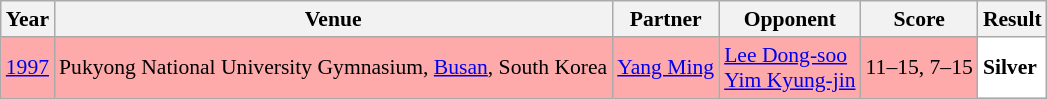<table class="sortable wikitable" style="font-size: 90%;">
<tr>
<th>Year</th>
<th>Venue</th>
<th>Partner</th>
<th>Opponent</th>
<th>Score</th>
<th>Result</th>
</tr>
<tr style="background:#FFAAAA">
<td align="center"><a href='#'>1997</a></td>
<td align="left">Pukyong National University Gymnasium, <a href='#'>Busan</a>, South Korea</td>
<td align="left"> <a href='#'>Yang Ming</a></td>
<td align="left"> <a href='#'>Lee Dong-soo</a><br> <a href='#'>Yim Kyung-jin</a></td>
<td align="left">11–15, 7–15</td>
<td style="text-align:left; background:white"> <strong>Silver</strong></td>
</tr>
</table>
